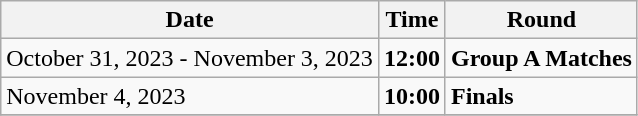<table class="wikitable">
<tr>
<th>Date</th>
<th>Time</th>
<th>Round</th>
</tr>
<tr>
<td>October 31, 2023 - November 3, 2023</td>
<td><strong>12:00</strong></td>
<td><strong>Group A Matches</strong></td>
</tr>
<tr>
<td>November 4, 2023</td>
<td><strong>10:00</strong></td>
<td><strong>Finals</strong></td>
</tr>
<tr>
</tr>
</table>
